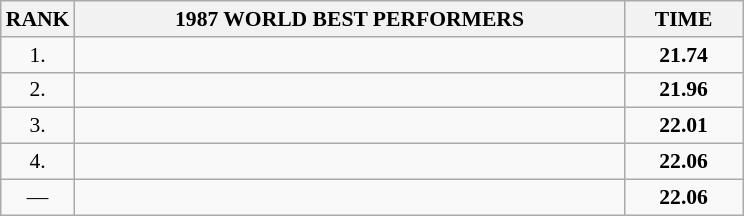<table class="wikitable" style="border-collapse: collapse; font-size: 90%;">
<tr>
<th>RANK</th>
<th align="center" style="width: 25em">1987 WORLD BEST PERFORMERS</th>
<th align="center" style="width: 5em">TIME</th>
</tr>
<tr>
<td align="center">1.</td>
<td></td>
<td align="center"><strong>21.74</strong></td>
</tr>
<tr>
<td align="center">2.</td>
<td></td>
<td align="center"><strong>21.96</strong></td>
</tr>
<tr>
<td align="center">3.</td>
<td></td>
<td align="center"><strong>22.01</strong></td>
</tr>
<tr>
<td align="center">4.</td>
<td></td>
<td align="center"><strong>22.06</strong></td>
</tr>
<tr>
<td align="center">—</td>
<td></td>
<td align="center"><strong>22.06</strong></td>
</tr>
</table>
